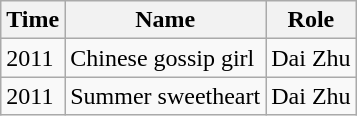<table class="wikitable">
<tr>
<th>Time</th>
<th>Name</th>
<th>Role</th>
</tr>
<tr>
<td>2011</td>
<td>Chinese gossip girl</td>
<td>Dai Zhu</td>
</tr>
<tr>
<td>2011</td>
<td>Summer sweetheart</td>
<td>Dai Zhu</td>
</tr>
</table>
